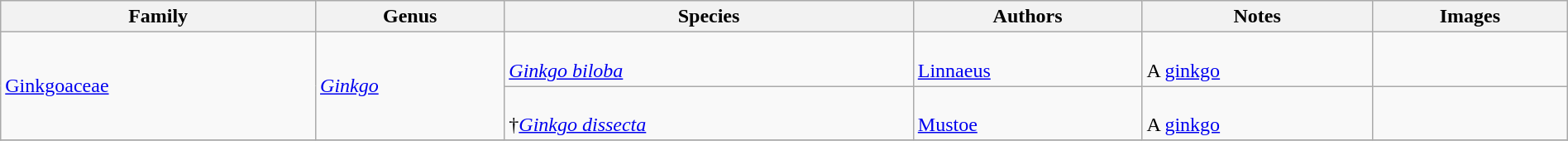<table class="wikitable sortable"  style="margin:auto; width:100%;">
<tr>
<th>Family</th>
<th>Genus</th>
<th>Species</th>
<th>Authors</th>
<th>Notes</th>
<th>Images</th>
</tr>
<tr>
<td rowspan=2><a href='#'>Ginkgoaceae</a></td>
<td rowspan=2><em><a href='#'>Ginkgo</a></em></td>
<td><br><em><a href='#'>Ginkgo biloba</a></em></td>
<td><br><a href='#'>Linnaeus</a></td>
<td><br>A <a href='#'>ginkgo</a></td>
<td><br></td>
</tr>
<tr>
<td><br>†<em><a href='#'>Ginkgo dissecta</a></em></td>
<td><br><a href='#'>Mustoe</a></td>
<td><br>A <a href='#'>ginkgo</a></td>
<td><br></td>
</tr>
<tr>
</tr>
</table>
